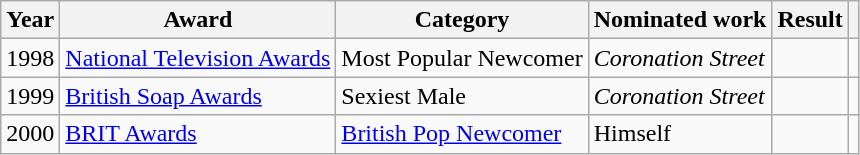<table class="wikitable">
<tr>
<th>Year</th>
<th>Award</th>
<th>Category</th>
<th>Nominated work</th>
<th>Result</th>
<th></th>
</tr>
<tr>
<td>1998</td>
<td><a href='#'>National Television Awards</a></td>
<td>Most Popular Newcomer</td>
<td><em>Coronation Street</em></td>
<td></td>
<td align="center"></td>
</tr>
<tr>
<td>1999</td>
<td><a href='#'>British Soap Awards</a></td>
<td>Sexiest Male</td>
<td><em>Coronation Street</em></td>
<td></td>
<td align="center"></td>
</tr>
<tr>
<td>2000</td>
<td><a href='#'>BRIT Awards</a></td>
<td><a href='#'>British Pop Newcomer</a></td>
<td>Himself</td>
<td></td>
<td align="center"></td>
</tr>
</table>
